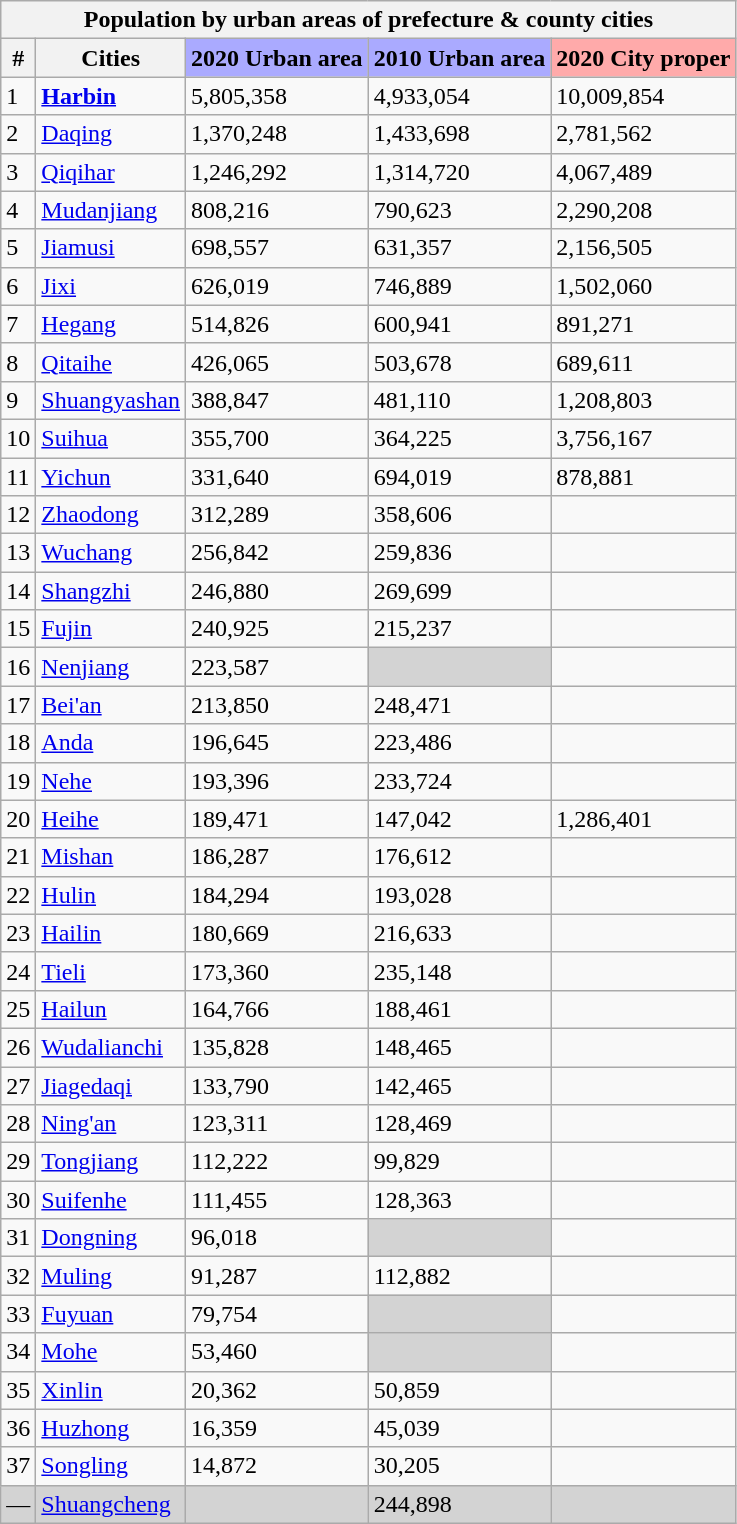<table class="wikitable sortable collapsible" style="font-size:100%;">
<tr>
<th colspan=5>Population by urban areas of prefecture & county cities</th>
</tr>
<tr>
<th>#</th>
<th>Cities</th>
<th style="background-color: #aaaaff;">2020 Urban area</th>
<th style="background-color: #aaaaff;">2010 Urban area</th>
<th style="background-color: #ffaaaa;">2020 City proper</th>
</tr>
<tr>
<td>1</td>
<td><strong><a href='#'>Harbin</a></strong></td>
<td>5,805,358</td>
<td>4,933,054</td>
<td>10,009,854</td>
</tr>
<tr>
<td>2</td>
<td><a href='#'>Daqing</a></td>
<td>1,370,248</td>
<td>1,433,698</td>
<td>2,781,562</td>
</tr>
<tr>
<td>3</td>
<td><a href='#'>Qiqihar</a></td>
<td>1,246,292</td>
<td>1,314,720</td>
<td>4,067,489</td>
</tr>
<tr>
<td>4</td>
<td><a href='#'>Mudanjiang</a></td>
<td>808,216</td>
<td>790,623</td>
<td>2,290,208</td>
</tr>
<tr>
<td>5</td>
<td><a href='#'>Jiamusi</a></td>
<td>698,557</td>
<td>631,357</td>
<td>2,156,505</td>
</tr>
<tr>
<td>6</td>
<td><a href='#'>Jixi</a></td>
<td>626,019</td>
<td>746,889</td>
<td>1,502,060</td>
</tr>
<tr>
<td>7</td>
<td><a href='#'>Hegang</a></td>
<td>514,826</td>
<td>600,941</td>
<td>891,271</td>
</tr>
<tr>
<td>8</td>
<td><a href='#'>Qitaihe</a></td>
<td>426,065</td>
<td>503,678</td>
<td>689,611</td>
</tr>
<tr>
<td>9</td>
<td><a href='#'>Shuangyashan</a></td>
<td>388,847</td>
<td>481,110</td>
<td>1,208,803</td>
</tr>
<tr>
<td>10</td>
<td><a href='#'>Suihua</a></td>
<td>355,700</td>
<td>364,225</td>
<td>3,756,167</td>
</tr>
<tr>
<td>11</td>
<td><a href='#'>Yichun</a></td>
<td>331,640</td>
<td>694,019</td>
<td>878,881</td>
</tr>
<tr>
<td>12</td>
<td><a href='#'>Zhaodong</a></td>
<td>312,289</td>
<td>358,606</td>
<td></td>
</tr>
<tr>
<td>13</td>
<td><a href='#'>Wuchang</a></td>
<td>256,842</td>
<td>259,836</td>
<td></td>
</tr>
<tr>
<td>14</td>
<td><a href='#'>Shangzhi</a></td>
<td>246,880</td>
<td>269,699</td>
<td></td>
</tr>
<tr>
<td>15</td>
<td><a href='#'>Fujin</a></td>
<td>240,925</td>
<td>215,237</td>
<td></td>
</tr>
<tr>
<td>16</td>
<td><a href='#'>Nenjiang</a></td>
<td>223,587</td>
<td bgcolor="lightgrey"></td>
<td></td>
</tr>
<tr>
<td>17</td>
<td><a href='#'>Bei'an</a></td>
<td>213,850</td>
<td>248,471</td>
<td></td>
</tr>
<tr>
<td>18</td>
<td><a href='#'>Anda</a></td>
<td>196,645</td>
<td>223,486</td>
<td></td>
</tr>
<tr>
<td>19</td>
<td><a href='#'>Nehe</a></td>
<td>193,396</td>
<td>233,724</td>
<td></td>
</tr>
<tr>
<td>20</td>
<td><a href='#'>Heihe</a></td>
<td>189,471</td>
<td>147,042</td>
<td>1,286,401</td>
</tr>
<tr>
<td>21</td>
<td><a href='#'>Mishan</a></td>
<td>186,287</td>
<td>176,612</td>
<td></td>
</tr>
<tr>
<td>22</td>
<td><a href='#'>Hulin</a></td>
<td>184,294</td>
<td>193,028</td>
<td></td>
</tr>
<tr>
<td>23</td>
<td><a href='#'>Hailin</a></td>
<td>180,669</td>
<td>216,633</td>
<td></td>
</tr>
<tr>
<td>24</td>
<td><a href='#'>Tieli</a></td>
<td>173,360</td>
<td>235,148</td>
<td></td>
</tr>
<tr>
<td>25</td>
<td><a href='#'>Hailun</a></td>
<td>164,766</td>
<td>188,461</td>
<td></td>
</tr>
<tr>
<td>26</td>
<td><a href='#'>Wudalianchi</a></td>
<td>135,828</td>
<td>148,465</td>
<td></td>
</tr>
<tr>
<td>27</td>
<td><a href='#'>Jiagedaqi</a></td>
<td>133,790</td>
<td>142,465</td>
<td></td>
</tr>
<tr>
<td>28</td>
<td><a href='#'>Ning'an</a></td>
<td>123,311</td>
<td>128,469</td>
<td></td>
</tr>
<tr>
<td>29</td>
<td><a href='#'>Tongjiang</a></td>
<td>112,222</td>
<td>99,829</td>
<td></td>
</tr>
<tr>
<td>30</td>
<td><a href='#'>Suifenhe</a></td>
<td>111,455</td>
<td>128,363</td>
<td></td>
</tr>
<tr>
<td>31</td>
<td><a href='#'>Dongning</a></td>
<td>96,018</td>
<td bgcolor="lightgrey"></td>
<td></td>
</tr>
<tr>
<td>32</td>
<td><a href='#'>Muling</a></td>
<td>91,287</td>
<td>112,882</td>
<td></td>
</tr>
<tr>
<td>33</td>
<td><a href='#'>Fuyuan</a></td>
<td>79,754</td>
<td bgcolor="lightgrey"></td>
<td></td>
</tr>
<tr>
<td>34</td>
<td><a href='#'>Mohe</a></td>
<td>53,460</td>
<td bgcolor="lightgrey"></td>
<td></td>
</tr>
<tr>
<td>35</td>
<td><a href='#'>Xinlin</a></td>
<td>20,362</td>
<td>50,859</td>
<td></td>
</tr>
<tr>
<td>36</td>
<td><a href='#'>Huzhong</a></td>
<td>16,359</td>
<td>45,039</td>
<td></td>
</tr>
<tr>
<td>37</td>
<td><a href='#'>Songling</a></td>
<td>14,872</td>
<td>30,205</td>
<td></td>
</tr>
<tr bgcolor="lightgrey">
<td>—</td>
<td><a href='#'>Shuangcheng</a></td>
<td></td>
<td>244,898</td>
<td></td>
</tr>
</table>
